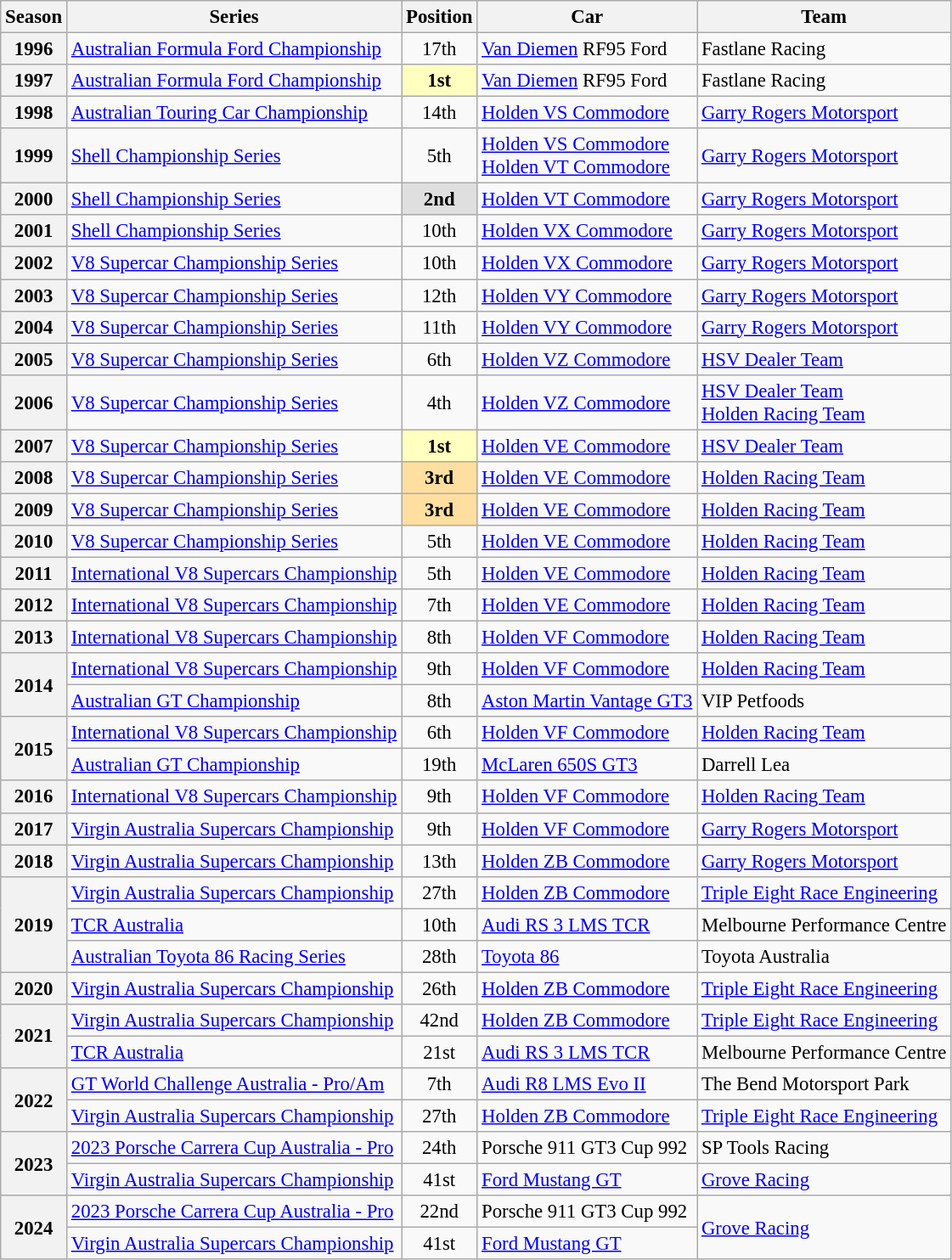<table class="wikitable" style="font-size: 95%;">
<tr>
<th>Season</th>
<th>Series</th>
<th>Position</th>
<th>Car</th>
<th>Team</th>
</tr>
<tr>
<th>1996</th>
<td><a href='#'>Australian Formula Ford Championship</a></td>
<td align="center">17th</td>
<td><a href='#'>Van Diemen</a> RF95 Ford</td>
<td>Fastlane Racing</td>
</tr>
<tr>
<th>1997</th>
<td><a href='#'>Australian Formula Ford Championship</a></td>
<td align="center" style="background:#ffffbf;"><strong>1st</strong></td>
<td><a href='#'>Van Diemen</a> RF95 Ford</td>
<td>Fastlane Racing</td>
</tr>
<tr>
<th>1998</th>
<td><a href='#'>Australian Touring Car Championship</a></td>
<td align="center">14th</td>
<td><a href='#'>Holden VS Commodore</a></td>
<td><a href='#'>Garry Rogers Motorsport</a></td>
</tr>
<tr>
<th>1999</th>
<td><a href='#'>Shell Championship Series</a></td>
<td align="center">5th</td>
<td><a href='#'>Holden VS Commodore</a><br> <a href='#'>Holden VT Commodore</a></td>
<td><a href='#'>Garry Rogers Motorsport</a></td>
</tr>
<tr>
<th>2000</th>
<td><a href='#'>Shell Championship Series</a></td>
<td align="center" style="background:#dfdfdf;"><strong>2nd</strong></td>
<td><a href='#'>Holden VT Commodore</a></td>
<td><a href='#'>Garry Rogers Motorsport</a></td>
</tr>
<tr>
<th>2001</th>
<td><a href='#'>Shell Championship Series</a></td>
<td align="center">10th</td>
<td><a href='#'>Holden VX Commodore</a></td>
<td><a href='#'>Garry Rogers Motorsport</a></td>
</tr>
<tr>
<th>2002</th>
<td><a href='#'>V8 Supercar Championship Series</a></td>
<td align="center">10th</td>
<td><a href='#'>Holden VX Commodore</a></td>
<td><a href='#'>Garry Rogers Motorsport</a></td>
</tr>
<tr>
<th>2003</th>
<td><a href='#'>V8 Supercar Championship Series</a></td>
<td align="center">12th</td>
<td><a href='#'>Holden VY Commodore</a></td>
<td><a href='#'>Garry Rogers Motorsport</a></td>
</tr>
<tr>
<th>2004</th>
<td><a href='#'>V8 Supercar Championship Series</a></td>
<td align="center">11th</td>
<td><a href='#'>Holden VY Commodore</a></td>
<td><a href='#'>Garry Rogers Motorsport</a></td>
</tr>
<tr>
<th>2005</th>
<td><a href='#'>V8 Supercar Championship Series</a></td>
<td align="center">6th</td>
<td><a href='#'>Holden VZ Commodore</a></td>
<td><a href='#'>HSV Dealer Team</a></td>
</tr>
<tr>
<th>2006</th>
<td><a href='#'>V8 Supercar Championship Series</a></td>
<td align="center">4th</td>
<td><a href='#'>Holden VZ Commodore</a></td>
<td><a href='#'>HSV Dealer Team</a> <br> <a href='#'>Holden Racing Team</a></td>
</tr>
<tr>
<th>2007</th>
<td><a href='#'>V8 Supercar Championship Series</a></td>
<td align="center" style="background:#ffffbf;"><strong>1st</strong></td>
<td><a href='#'>Holden VE Commodore</a></td>
<td><a href='#'>HSV Dealer Team</a></td>
</tr>
<tr>
<th>2008</th>
<td><a href='#'>V8 Supercar Championship Series</a></td>
<td align="center" style="background:#ffdf9f;"><strong>3rd</strong></td>
<td><a href='#'>Holden VE Commodore</a></td>
<td><a href='#'>Holden Racing Team</a></td>
</tr>
<tr>
<th>2009</th>
<td><a href='#'>V8 Supercar Championship Series</a></td>
<td align="center" style="background:#ffdf9f;"><strong>3rd</strong></td>
<td><a href='#'>Holden VE Commodore</a></td>
<td><a href='#'>Holden Racing Team</a></td>
</tr>
<tr>
<th>2010</th>
<td><a href='#'>V8 Supercar Championship Series</a></td>
<td align="center">5th</td>
<td><a href='#'>Holden VE Commodore</a></td>
<td><a href='#'>Holden Racing Team</a></td>
</tr>
<tr>
<th>2011</th>
<td><a href='#'>International V8 Supercars Championship</a></td>
<td align="center">5th</td>
<td><a href='#'>Holden VE Commodore</a></td>
<td><a href='#'>Holden Racing Team</a></td>
</tr>
<tr>
<th>2012</th>
<td><a href='#'>International V8 Supercars Championship</a></td>
<td align="center">7th</td>
<td><a href='#'>Holden VE Commodore</a></td>
<td><a href='#'>Holden Racing Team</a></td>
</tr>
<tr>
<th>2013</th>
<td><a href='#'>International V8 Supercars Championship</a></td>
<td align="center">8th</td>
<td><a href='#'>Holden VF Commodore</a></td>
<td><a href='#'>Holden Racing Team</a></td>
</tr>
<tr>
<th rowspan=2>2014</th>
<td><a href='#'>International V8 Supercars Championship</a></td>
<td align="center">9th</td>
<td><a href='#'>Holden VF Commodore</a></td>
<td><a href='#'>Holden Racing Team</a></td>
</tr>
<tr>
<td><a href='#'>Australian GT Championship</a></td>
<td align="center">8th</td>
<td><a href='#'>Aston Martin Vantage GT3</a></td>
<td>VIP Petfoods</td>
</tr>
<tr>
<th rowspan=2>2015</th>
<td><a href='#'>International V8 Supercars Championship</a></td>
<td align="center">6th</td>
<td><a href='#'>Holden VF Commodore</a></td>
<td><a href='#'>Holden Racing Team</a></td>
</tr>
<tr>
<td><a href='#'>Australian GT Championship</a></td>
<td align="center">19th</td>
<td><a href='#'>McLaren 650S GT3</a></td>
<td>Darrell Lea</td>
</tr>
<tr>
<th>2016</th>
<td><a href='#'>International V8 Supercars Championship</a></td>
<td align="center">9th</td>
<td><a href='#'>Holden VF Commodore</a></td>
<td><a href='#'>Holden Racing Team</a></td>
</tr>
<tr>
<th>2017</th>
<td><a href='#'>Virgin Australia Supercars Championship</a></td>
<td align="center">9th</td>
<td><a href='#'>Holden VF Commodore</a></td>
<td><a href='#'>Garry Rogers Motorsport</a></td>
</tr>
<tr>
<th>2018</th>
<td><a href='#'>Virgin Australia Supercars Championship</a></td>
<td align="center">13th</td>
<td><a href='#'>Holden ZB Commodore</a></td>
<td><a href='#'>Garry Rogers Motorsport</a></td>
</tr>
<tr>
<th rowspan=3>2019</th>
<td><a href='#'>Virgin Australia Supercars Championship</a></td>
<td align="center">27th</td>
<td><a href='#'>Holden ZB Commodore</a></td>
<td><a href='#'>Triple Eight Race Engineering</a></td>
</tr>
<tr>
<td><a href='#'>TCR Australia</a></td>
<td align="center">10th</td>
<td><a href='#'>Audi RS 3 LMS TCR</a></td>
<td>Melbourne Performance Centre</td>
</tr>
<tr>
<td><a href='#'>Australian Toyota 86 Racing Series</a></td>
<td align="center">28th</td>
<td><a href='#'>Toyota 86</a></td>
<td>Toyota Australia</td>
</tr>
<tr>
<th>2020</th>
<td><a href='#'>Virgin Australia Supercars Championship</a></td>
<td align="center">26th</td>
<td><a href='#'>Holden ZB Commodore</a></td>
<td><a href='#'>Triple Eight Race Engineering</a></td>
</tr>
<tr>
<th rowspan=2>2021</th>
<td><a href='#'>Virgin Australia Supercars Championship</a></td>
<td align="center">42nd</td>
<td><a href='#'>Holden ZB Commodore</a></td>
<td><a href='#'>Triple Eight Race Engineering</a></td>
</tr>
<tr>
<td><a href='#'>TCR Australia</a></td>
<td align="center">21st</td>
<td><a href='#'>Audi RS 3 LMS TCR</a></td>
<td>Melbourne Performance Centre</td>
</tr>
<tr>
<th rowspan=2>2022</th>
<td><a href='#'>GT World Challenge Australia - Pro/Am</a></td>
<td align="center">7th</td>
<td><a href='#'>Audi R8 LMS Evo II</a></td>
<td>The Bend Motorsport Park</td>
</tr>
<tr>
<td><a href='#'>Virgin Australia Supercars Championship</a></td>
<td align="center">27th</td>
<td><a href='#'>Holden ZB Commodore</a></td>
<td><a href='#'>Triple Eight Race Engineering</a></td>
</tr>
<tr>
<th rowspan=2>2023</th>
<td><a href='#'>2023 Porsche Carrera Cup Australia - Pro</a></td>
<td align="center">24th</td>
<td>Porsche 911 GT3 Cup 992</td>
<td>SP Tools Racing</td>
</tr>
<tr>
<td><a href='#'>Virgin Australia Supercars Championship</a></td>
<td align="center">41st</td>
<td><a href='#'>Ford Mustang GT</a></td>
<td><a href='#'>Grove Racing</a></td>
</tr>
<tr>
<th rowspan=2>2024</th>
<td><a href='#'>2023 Porsche Carrera Cup Australia - Pro</a></td>
<td align="center">22nd</td>
<td>Porsche 911 GT3 Cup 992</td>
<td rowspan=2><a href='#'>Grove Racing</a></td>
</tr>
<tr>
<td><a href='#'>Virgin Australia Supercars Championship</a></td>
<td align="center">41st</td>
<td><a href='#'>Ford Mustang GT</a></td>
</tr>
</table>
